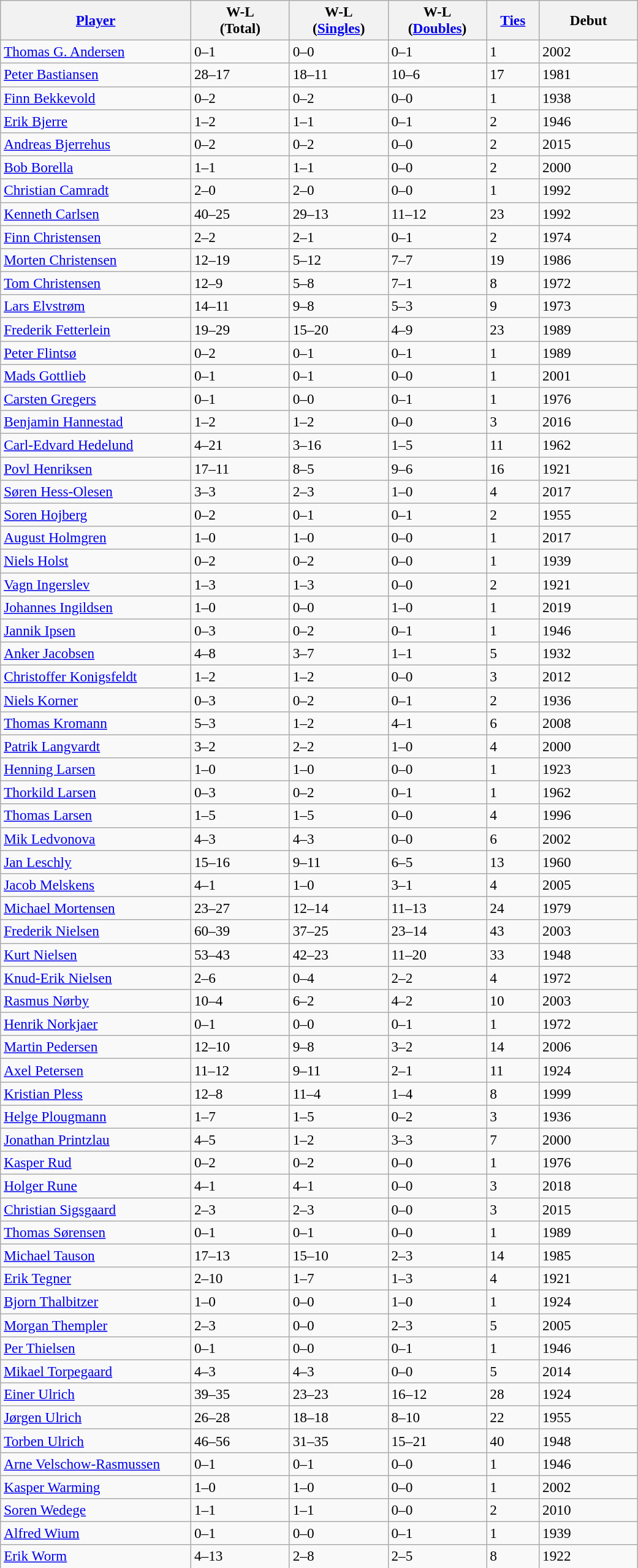<table class="wikitable sortable" style=font-size:97%>
<tr>
<th width=200><a href='#'>Player</a></th>
<th width=100>W-L<br>(Total)</th>
<th width=100>W-L<br>(<a href='#'>Singles</a>)</th>
<th width=100>W-L<br>(<a href='#'>Doubles</a>)</th>
<th width=50><a href='#'>Ties</a></th>
<th width=100>Debut</th>
</tr>
<tr>
<td><a href='#'>Thomas G. Andersen</a></td>
<td>0–1</td>
<td>0–0</td>
<td>0–1</td>
<td>1</td>
<td>2002</td>
</tr>
<tr>
<td><a href='#'>Peter Bastiansen</a></td>
<td>28–17</td>
<td>18–11</td>
<td>10–6</td>
<td>17</td>
<td>1981</td>
</tr>
<tr>
<td><a href='#'>Finn Bekkevold</a></td>
<td>0–2</td>
<td>0–2</td>
<td>0–0</td>
<td>1</td>
<td>1938</td>
</tr>
<tr>
<td><a href='#'>Erik Bjerre</a></td>
<td>1–2</td>
<td>1–1</td>
<td>0–1</td>
<td>2</td>
<td>1946</td>
</tr>
<tr>
<td><a href='#'>Andreas Bjerrehus</a></td>
<td>0–2</td>
<td>0–2</td>
<td>0–0</td>
<td>2</td>
<td>2015</td>
</tr>
<tr>
<td><a href='#'>Bob Borella</a></td>
<td>1–1</td>
<td>1–1</td>
<td>0–0</td>
<td>2</td>
<td>2000</td>
</tr>
<tr>
<td><a href='#'>Christian Camradt</a></td>
<td>2–0</td>
<td>2–0</td>
<td>0–0</td>
<td>1</td>
<td>1992</td>
</tr>
<tr>
<td><a href='#'>Kenneth Carlsen</a></td>
<td>40–25</td>
<td>29–13</td>
<td>11–12</td>
<td>23</td>
<td>1992</td>
</tr>
<tr>
<td><a href='#'>Finn Christensen</a></td>
<td>2–2</td>
<td>2–1</td>
<td>0–1</td>
<td>2</td>
<td>1974</td>
</tr>
<tr>
<td><a href='#'>Morten Christensen</a></td>
<td>12–19</td>
<td>5–12</td>
<td>7–7</td>
<td>19</td>
<td>1986</td>
</tr>
<tr>
<td><a href='#'>Tom Christensen</a></td>
<td>12–9</td>
<td>5–8</td>
<td>7–1</td>
<td>8</td>
<td>1972</td>
</tr>
<tr>
<td><a href='#'>Lars Elvstrøm</a></td>
<td>14–11</td>
<td>9–8</td>
<td>5–3</td>
<td>9</td>
<td>1973</td>
</tr>
<tr>
<td><a href='#'>Frederik Fetterlein</a></td>
<td>19–29</td>
<td>15–20</td>
<td>4–9</td>
<td>23</td>
<td>1989</td>
</tr>
<tr>
<td><a href='#'>Peter Flintsø</a></td>
<td>0–2</td>
<td>0–1</td>
<td>0–1</td>
<td>1</td>
<td>1989</td>
</tr>
<tr>
<td><a href='#'>Mads Gottlieb</a></td>
<td>0–1</td>
<td>0–1</td>
<td>0–0</td>
<td>1</td>
<td>2001</td>
</tr>
<tr>
<td><a href='#'>Carsten Gregers</a></td>
<td>0–1</td>
<td>0–0</td>
<td>0–1</td>
<td>1</td>
<td>1976</td>
</tr>
<tr>
<td><a href='#'>Benjamin Hannestad</a></td>
<td>1–2</td>
<td>1–2</td>
<td>0–0</td>
<td>3</td>
<td>2016</td>
</tr>
<tr>
<td><a href='#'>Carl-Edvard Hedelund</a></td>
<td>4–21</td>
<td>3–16</td>
<td>1–5</td>
<td>11</td>
<td>1962</td>
</tr>
<tr>
<td><a href='#'>Povl Henriksen</a></td>
<td>17–11</td>
<td>8–5</td>
<td>9–6</td>
<td>16</td>
<td>1921</td>
</tr>
<tr>
<td><a href='#'>Søren Hess-Olesen</a></td>
<td>3–3</td>
<td>2–3</td>
<td>1–0</td>
<td>4</td>
<td>2017</td>
</tr>
<tr>
<td><a href='#'>Soren Hojberg</a></td>
<td>0–2</td>
<td>0–1</td>
<td>0–1</td>
<td>2</td>
<td>1955</td>
</tr>
<tr>
<td><a href='#'>August Holmgren</a></td>
<td>1–0</td>
<td>1–0</td>
<td>0–0</td>
<td>1</td>
<td>2017</td>
</tr>
<tr>
<td><a href='#'>Niels Holst</a></td>
<td>0–2</td>
<td>0–2</td>
<td>0–0</td>
<td>1</td>
<td>1939</td>
</tr>
<tr>
<td><a href='#'>Vagn Ingerslev</a></td>
<td>1–3</td>
<td>1–3</td>
<td>0–0</td>
<td>2</td>
<td>1921</td>
</tr>
<tr>
<td><a href='#'>Johannes Ingildsen</a></td>
<td>1–0</td>
<td>0–0</td>
<td>1–0</td>
<td>1</td>
<td>2019</td>
</tr>
<tr>
<td><a href='#'>Jannik Ipsen</a></td>
<td>0–3</td>
<td>0–2</td>
<td>0–1</td>
<td>1</td>
<td>1946</td>
</tr>
<tr>
<td><a href='#'>Anker Jacobsen</a></td>
<td>4–8</td>
<td>3–7</td>
<td>1–1</td>
<td>5</td>
<td>1932</td>
</tr>
<tr>
<td><a href='#'>Christoffer Konigsfeldt</a></td>
<td>1–2</td>
<td>1–2</td>
<td>0–0</td>
<td>3</td>
<td>2012</td>
</tr>
<tr>
<td><a href='#'>Niels Korner</a></td>
<td>0–3</td>
<td>0–2</td>
<td>0–1</td>
<td>2</td>
<td>1936</td>
</tr>
<tr>
<td><a href='#'>Thomas Kromann</a></td>
<td>5–3</td>
<td>1–2</td>
<td>4–1</td>
<td>6</td>
<td>2008</td>
</tr>
<tr>
<td><a href='#'>Patrik Langvardt</a></td>
<td>3–2</td>
<td>2–2</td>
<td>1–0</td>
<td>4</td>
<td>2000</td>
</tr>
<tr>
<td><a href='#'>Henning Larsen</a></td>
<td>1–0</td>
<td>1–0</td>
<td>0–0</td>
<td>1</td>
<td>1923</td>
</tr>
<tr>
<td><a href='#'>Thorkild Larsen</a></td>
<td>0–3</td>
<td>0–2</td>
<td>0–1</td>
<td>1</td>
<td>1962</td>
</tr>
<tr>
<td><a href='#'>Thomas Larsen</a></td>
<td>1–5</td>
<td>1–5</td>
<td>0–0</td>
<td>4</td>
<td>1996</td>
</tr>
<tr>
<td><a href='#'>Mik Ledvonova</a></td>
<td>4–3</td>
<td>4–3</td>
<td>0–0</td>
<td>6</td>
<td>2002</td>
</tr>
<tr>
<td><a href='#'>Jan Leschly</a></td>
<td>15–16</td>
<td>9–11</td>
<td>6–5</td>
<td>13</td>
<td>1960</td>
</tr>
<tr>
<td><a href='#'>Jacob Melskens</a></td>
<td>4–1</td>
<td>1–0</td>
<td>3–1</td>
<td>4</td>
<td>2005</td>
</tr>
<tr>
<td><a href='#'>Michael Mortensen</a></td>
<td>23–27</td>
<td>12–14</td>
<td>11–13</td>
<td>24</td>
<td>1979</td>
</tr>
<tr>
<td><a href='#'>Frederik Nielsen</a></td>
<td>60–39</td>
<td>37–25</td>
<td>23–14</td>
<td>43</td>
<td>2003</td>
</tr>
<tr>
<td><a href='#'>Kurt Nielsen</a></td>
<td>53–43</td>
<td>42–23</td>
<td>11–20</td>
<td>33</td>
<td>1948</td>
</tr>
<tr>
<td><a href='#'>Knud-Erik Nielsen</a></td>
<td>2–6</td>
<td>0–4</td>
<td>2–2</td>
<td>4</td>
<td>1972</td>
</tr>
<tr>
<td><a href='#'>Rasmus Nørby</a></td>
<td>10–4</td>
<td>6–2</td>
<td>4–2</td>
<td>10</td>
<td>2003</td>
</tr>
<tr>
<td><a href='#'>Henrik Norkjaer</a></td>
<td>0–1</td>
<td>0–0</td>
<td>0–1</td>
<td>1</td>
<td>1972</td>
</tr>
<tr>
<td><a href='#'>Martin Pedersen</a></td>
<td>12–10</td>
<td>9–8</td>
<td>3–2</td>
<td>14</td>
<td>2006</td>
</tr>
<tr>
<td><a href='#'>Axel Petersen</a></td>
<td>11–12</td>
<td>9–11</td>
<td>2–1</td>
<td>11</td>
<td>1924</td>
</tr>
<tr>
<td><a href='#'>Kristian Pless</a></td>
<td>12–8</td>
<td>11–4</td>
<td>1–4</td>
<td>8</td>
<td>1999</td>
</tr>
<tr>
<td><a href='#'>Helge Plougmann</a></td>
<td>1–7</td>
<td>1–5</td>
<td>0–2</td>
<td>3</td>
<td>1936</td>
</tr>
<tr>
<td><a href='#'>Jonathan Printzlau</a></td>
<td>4–5</td>
<td>1–2</td>
<td>3–3</td>
<td>7</td>
<td>2000</td>
</tr>
<tr>
<td><a href='#'>Kasper Rud</a></td>
<td>0–2</td>
<td>0–2</td>
<td>0–0</td>
<td>1</td>
<td>1976</td>
</tr>
<tr>
<td><a href='#'>Holger Rune</a></td>
<td>4–1</td>
<td>4–1</td>
<td>0–0</td>
<td>3</td>
<td>2018</td>
</tr>
<tr>
<td><a href='#'>Christian Sigsgaard</a></td>
<td>2–3</td>
<td>2–3</td>
<td>0–0</td>
<td>3</td>
<td>2015</td>
</tr>
<tr>
<td><a href='#'>Thomas Sørensen</a></td>
<td>0–1</td>
<td>0–1</td>
<td>0–0</td>
<td>1</td>
<td>1989</td>
</tr>
<tr>
<td><a href='#'>Michael Tauson</a></td>
<td>17–13</td>
<td>15–10</td>
<td>2–3</td>
<td>14</td>
<td>1985</td>
</tr>
<tr>
<td><a href='#'>Erik Tegner</a></td>
<td>2–10</td>
<td>1–7</td>
<td>1–3</td>
<td>4</td>
<td>1921</td>
</tr>
<tr>
<td><a href='#'>Bjorn Thalbitzer</a></td>
<td>1–0</td>
<td>0–0</td>
<td>1–0</td>
<td>1</td>
<td>1924</td>
</tr>
<tr>
<td><a href='#'>Morgan Thempler</a></td>
<td>2–3</td>
<td>0–0</td>
<td>2–3</td>
<td>5</td>
<td>2005</td>
</tr>
<tr>
<td><a href='#'>Per Thielsen</a></td>
<td>0–1</td>
<td>0–0</td>
<td>0–1</td>
<td>1</td>
<td>1946</td>
</tr>
<tr>
<td><a href='#'>Mikael Torpegaard</a></td>
<td>4–3</td>
<td>4–3</td>
<td>0–0</td>
<td>5</td>
<td>2014</td>
</tr>
<tr>
<td><a href='#'>Einer Ulrich</a></td>
<td>39–35</td>
<td>23–23</td>
<td>16–12</td>
<td>28</td>
<td>1924</td>
</tr>
<tr>
<td><a href='#'>Jørgen Ulrich</a></td>
<td>26–28</td>
<td>18–18</td>
<td>8–10</td>
<td>22</td>
<td>1955</td>
</tr>
<tr>
<td><a href='#'>Torben Ulrich</a></td>
<td>46–56</td>
<td>31–35</td>
<td>15–21</td>
<td>40</td>
<td>1948</td>
</tr>
<tr>
<td><a href='#'>Arne Velschow-Rasmussen</a></td>
<td>0–1</td>
<td>0–1</td>
<td>0–0</td>
<td>1</td>
<td>1946</td>
</tr>
<tr>
<td><a href='#'>Kasper Warming</a></td>
<td>1–0</td>
<td>1–0</td>
<td>0–0</td>
<td>1</td>
<td>2002</td>
</tr>
<tr>
<td><a href='#'>Soren Wedege</a></td>
<td>1–1</td>
<td>1–1</td>
<td>0–0</td>
<td>2</td>
<td>2010</td>
</tr>
<tr>
<td><a href='#'>Alfred Wium</a></td>
<td>0–1</td>
<td>0–0</td>
<td>0–1</td>
<td>1</td>
<td>1939</td>
</tr>
<tr>
<td><a href='#'>Erik Worm</a></td>
<td>4–13</td>
<td>2–8</td>
<td>2–5</td>
<td>8</td>
<td>1922</td>
</tr>
<tr>
</tr>
</table>
